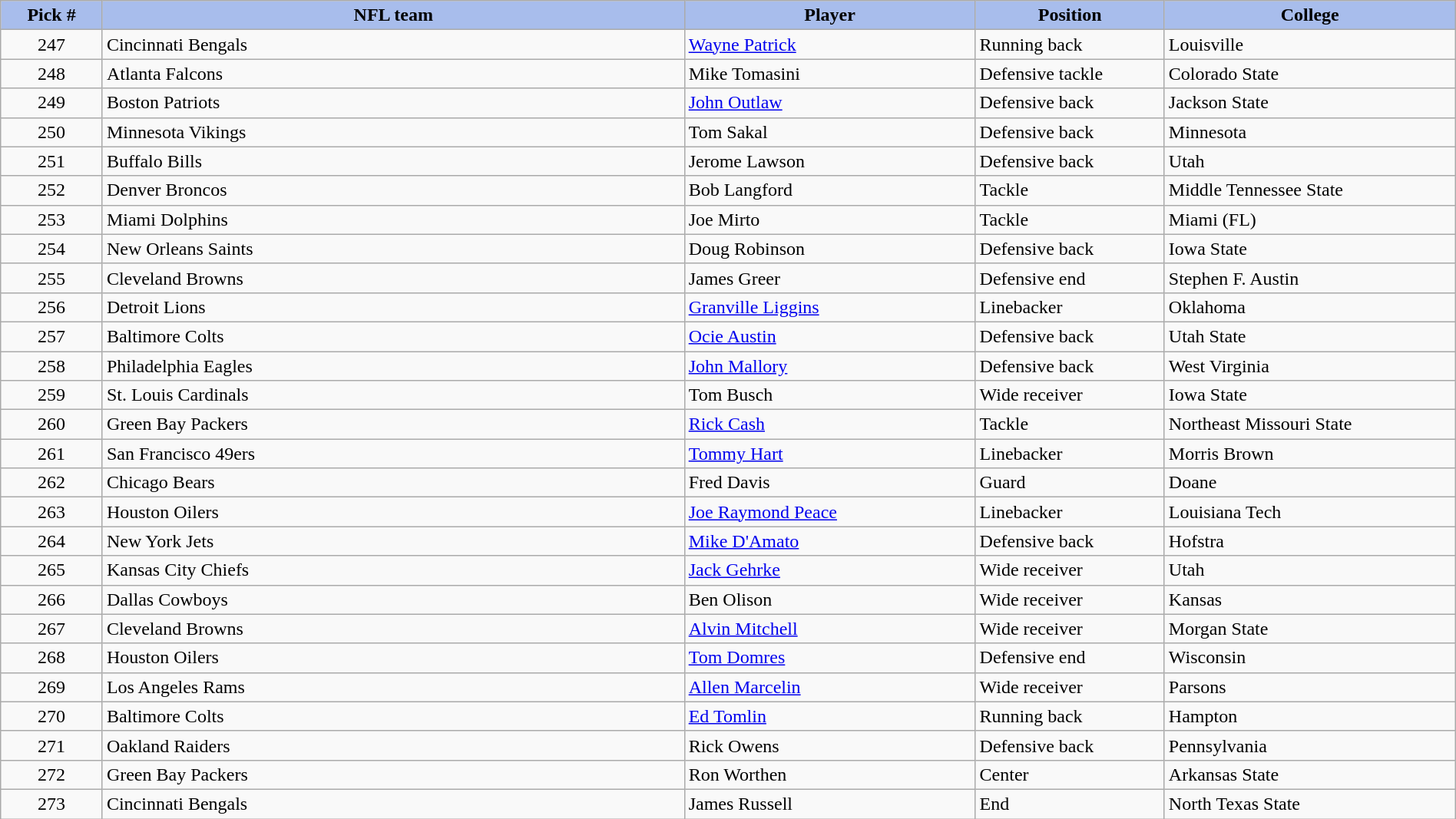<table class="wikitable sortable sortable" style="width: 100%">
<tr>
<th style="background:#A8BDEC;" width=7%>Pick #</th>
<th width=40% style="background:#A8BDEC;">NFL team</th>
<th width=20% style="background:#A8BDEC;">Player</th>
<th width=13% style="background:#A8BDEC;">Position</th>
<th style="background:#A8BDEC;">College</th>
</tr>
<tr>
<td align=center>247</td>
<td>Cincinnati Bengals</td>
<td><a href='#'>Wayne Patrick</a></td>
<td>Running back</td>
<td>Louisville</td>
</tr>
<tr>
<td align=center>248</td>
<td>Atlanta Falcons</td>
<td>Mike Tomasini</td>
<td>Defensive tackle</td>
<td>Colorado State</td>
</tr>
<tr>
<td align=center>249</td>
<td>Boston Patriots</td>
<td><a href='#'>John Outlaw</a></td>
<td>Defensive back</td>
<td>Jackson State</td>
</tr>
<tr>
<td align=center>250</td>
<td>Minnesota Vikings</td>
<td>Tom Sakal</td>
<td>Defensive back</td>
<td>Minnesota</td>
</tr>
<tr>
<td align=center>251</td>
<td>Buffalo Bills</td>
<td>Jerome Lawson</td>
<td>Defensive back</td>
<td>Utah</td>
</tr>
<tr>
<td align=center>252</td>
<td>Denver Broncos</td>
<td>Bob Langford</td>
<td>Tackle</td>
<td>Middle Tennessee State</td>
</tr>
<tr>
<td align=center>253</td>
<td>Miami Dolphins</td>
<td>Joe Mirto</td>
<td>Tackle</td>
<td>Miami (FL)</td>
</tr>
<tr>
<td align=center>254</td>
<td>New Orleans Saints</td>
<td>Doug Robinson</td>
<td>Defensive back</td>
<td>Iowa State</td>
</tr>
<tr>
<td align=center>255</td>
<td>Cleveland Browns</td>
<td>James Greer</td>
<td>Defensive end</td>
<td>Stephen F. Austin</td>
</tr>
<tr>
<td align=center>256</td>
<td>Detroit Lions</td>
<td><a href='#'>Granville Liggins</a></td>
<td>Linebacker</td>
<td>Oklahoma</td>
</tr>
<tr>
<td align=center>257</td>
<td>Baltimore Colts</td>
<td><a href='#'>Ocie Austin</a></td>
<td>Defensive back</td>
<td>Utah State</td>
</tr>
<tr>
<td align=center>258</td>
<td>Philadelphia Eagles</td>
<td><a href='#'>John Mallory</a></td>
<td>Defensive back</td>
<td>West Virginia</td>
</tr>
<tr>
<td align=center>259</td>
<td>St. Louis Cardinals</td>
<td>Tom Busch</td>
<td>Wide receiver</td>
<td>Iowa State</td>
</tr>
<tr>
<td align=center>260</td>
<td>Green Bay Packers</td>
<td><a href='#'>Rick Cash</a></td>
<td>Tackle</td>
<td>Northeast Missouri State</td>
</tr>
<tr>
<td align=center>261</td>
<td>San Francisco 49ers</td>
<td><a href='#'>Tommy Hart</a></td>
<td>Linebacker</td>
<td>Morris Brown</td>
</tr>
<tr>
<td align=center>262</td>
<td>Chicago Bears</td>
<td>Fred Davis</td>
<td>Guard</td>
<td>Doane</td>
</tr>
<tr>
<td align=center>263</td>
<td>Houston Oilers</td>
<td><a href='#'>Joe Raymond Peace</a></td>
<td>Linebacker</td>
<td>Louisiana Tech</td>
</tr>
<tr>
<td align=center>264</td>
<td>New York Jets</td>
<td><a href='#'>Mike D'Amato</a></td>
<td>Defensive back</td>
<td>Hofstra</td>
</tr>
<tr>
<td align=center>265</td>
<td>Kansas City Chiefs</td>
<td><a href='#'>Jack Gehrke</a></td>
<td>Wide receiver</td>
<td>Utah</td>
</tr>
<tr>
<td align=center>266</td>
<td>Dallas Cowboys</td>
<td>Ben Olison</td>
<td>Wide receiver</td>
<td>Kansas</td>
</tr>
<tr>
<td align=center>267</td>
<td>Cleveland Browns</td>
<td><a href='#'>Alvin Mitchell</a></td>
<td>Wide receiver</td>
<td>Morgan State</td>
</tr>
<tr>
<td align=center>268</td>
<td>Houston Oilers</td>
<td><a href='#'>Tom Domres</a></td>
<td>Defensive end</td>
<td>Wisconsin</td>
</tr>
<tr>
<td align=center>269</td>
<td>Los Angeles Rams</td>
<td><a href='#'>Allen Marcelin</a></td>
<td>Wide receiver</td>
<td>Parsons</td>
</tr>
<tr>
<td align=center>270</td>
<td>Baltimore Colts</td>
<td><a href='#'>Ed Tomlin</a></td>
<td>Running back</td>
<td>Hampton</td>
</tr>
<tr>
<td align=center>271</td>
<td>Oakland Raiders</td>
<td>Rick Owens</td>
<td>Defensive back</td>
<td>Pennsylvania</td>
</tr>
<tr>
<td align=center>272</td>
<td>Green Bay Packers</td>
<td>Ron Worthen</td>
<td>Center</td>
<td>Arkansas State</td>
</tr>
<tr>
<td align=center>273</td>
<td>Cincinnati Bengals</td>
<td>James Russell</td>
<td>End</td>
<td>North Texas State</td>
</tr>
</table>
